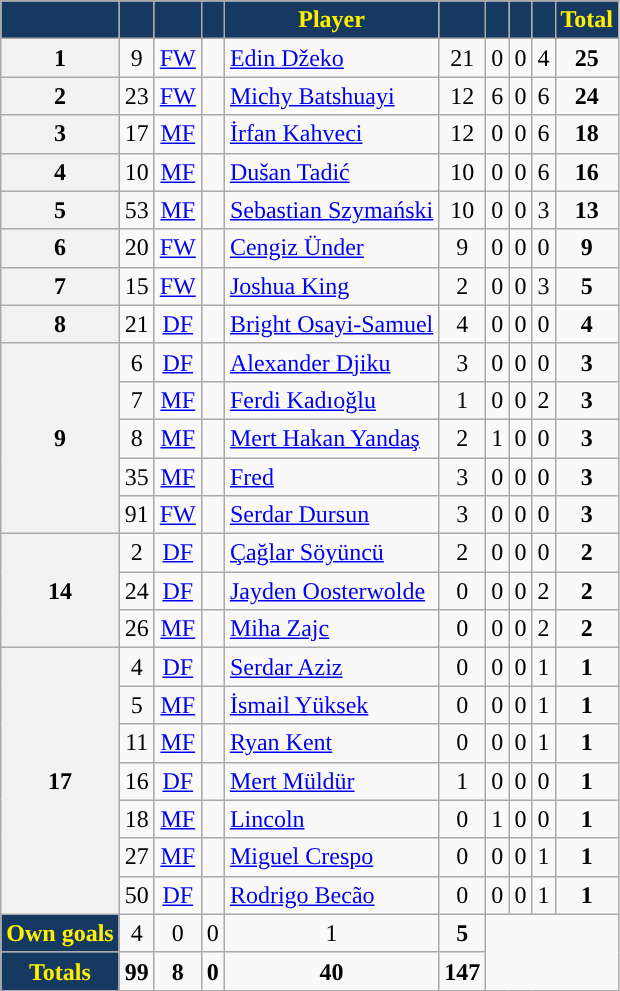<table class="wikitable" style="text-align:center">
<tr>
<th style="background:#163962; color:#FFF000; "></th>
<th style="background:#163962; color:#FFF000; "></th>
<th style="background:#163962; color:#FFF000; "></th>
<th style="background:#163962; color:#FFF000; "></th>
<th style="background:#163962; color:#FFF000; ">Player</th>
<th style="background:#163962; color:#FFF000; "></th>
<th style="background:#163962; color:#FFF000; "></th>
<th style="background:#163962; color:#FFF000; "></th>
<th style="background:#163962; color:#FFF000; "></th>
<th style="background:#163962; color:#FFF000; ">Total</th>
</tr>
<tr>
<th>1</th>
<td>9</td>
<td><a href='#'>FW</a></td>
<td></td>
<td align=left><a href='#'>Edin Džeko</a></td>
<td>21</td>
<td>0</td>
<td>0</td>
<td>4</td>
<td><strong>25</strong></td>
</tr>
<tr>
<th>2</th>
<td>23</td>
<td><a href='#'>FW</a></td>
<td></td>
<td align=left><a href='#'>Michy Batshuayi</a></td>
<td>12</td>
<td>6</td>
<td>0</td>
<td>6</td>
<td><strong>24</strong></td>
</tr>
<tr>
<th>3</th>
<td>17</td>
<td><a href='#'>MF</a></td>
<td></td>
<td align=left><a href='#'>İrfan Kahveci</a></td>
<td>12</td>
<td>0</td>
<td>0</td>
<td>6</td>
<td><strong>18</strong></td>
</tr>
<tr>
<th>4</th>
<td>10</td>
<td><a href='#'>MF</a></td>
<td></td>
<td align=left><a href='#'>Dušan Tadić</a></td>
<td>10</td>
<td>0</td>
<td>0</td>
<td>6</td>
<td><strong>16</strong></td>
</tr>
<tr>
<th>5</th>
<td>53</td>
<td><a href='#'>MF</a></td>
<td></td>
<td align=left><a href='#'>Sebastian Szymański</a></td>
<td>10</td>
<td>0</td>
<td>0</td>
<td>3</td>
<td><strong>13</strong></td>
</tr>
<tr>
<th>6</th>
<td>20</td>
<td><a href='#'>FW</a></td>
<td></td>
<td align=left><a href='#'>Cengiz Ünder</a></td>
<td>9</td>
<td>0</td>
<td>0</td>
<td>0</td>
<td><strong>9</strong></td>
</tr>
<tr>
<th>7</th>
<td>15</td>
<td><a href='#'>FW</a></td>
<td></td>
<td align=left><a href='#'>Joshua King</a></td>
<td>2</td>
<td>0</td>
<td>0</td>
<td>3</td>
<td><strong>5</strong></td>
</tr>
<tr>
<th>8</th>
<td>21</td>
<td><a href='#'>DF</a></td>
<td></td>
<td align=left><a href='#'>Bright Osayi-Samuel</a></td>
<td>4</td>
<td>0</td>
<td>0</td>
<td>0</td>
<td><strong>4</strong></td>
</tr>
<tr>
<th rowspan="5">9</th>
<td>6</td>
<td><a href='#'>DF</a></td>
<td></td>
<td align=left><a href='#'>Alexander Djiku</a></td>
<td>3</td>
<td>0</td>
<td>0</td>
<td>0</td>
<td><strong>3</strong></td>
</tr>
<tr>
<td>7</td>
<td><a href='#'>MF</a></td>
<td></td>
<td align=left><a href='#'>Ferdi Kadıoğlu</a></td>
<td>1</td>
<td>0</td>
<td>0</td>
<td>2</td>
<td><strong>3</strong></td>
</tr>
<tr>
<td>8</td>
<td><a href='#'>MF</a></td>
<td></td>
<td align=left><a href='#'>Mert Hakan Yandaş</a></td>
<td>2</td>
<td>1</td>
<td>0</td>
<td>0</td>
<td><strong>3</strong></td>
</tr>
<tr>
<td>35</td>
<td><a href='#'>MF</a></td>
<td></td>
<td align=left><a href='#'>Fred</a></td>
<td>3</td>
<td>0</td>
<td>0</td>
<td>0</td>
<td><strong>3</strong></td>
</tr>
<tr>
<td>91</td>
<td><a href='#'>FW</a></td>
<td></td>
<td align=left><a href='#'>Serdar Dursun</a></td>
<td>3</td>
<td>0</td>
<td>0</td>
<td>0</td>
<td><strong>3</strong></td>
</tr>
<tr>
<th rowspan="3">14</th>
<td>2</td>
<td><a href='#'>DF</a></td>
<td></td>
<td align=left><a href='#'>Çağlar Söyüncü</a></td>
<td>2</td>
<td>0</td>
<td>0</td>
<td>0</td>
<td><strong>2</strong></td>
</tr>
<tr>
<td>24</td>
<td><a href='#'>DF</a></td>
<td></td>
<td align=left><a href='#'>Jayden Oosterwolde</a></td>
<td>0</td>
<td>0</td>
<td>0</td>
<td>2</td>
<td><strong>2</strong></td>
</tr>
<tr>
<td>26</td>
<td><a href='#'>MF</a></td>
<td></td>
<td align=left><a href='#'>Miha Zajc</a></td>
<td>0</td>
<td>0</td>
<td>0</td>
<td>2</td>
<td><strong>2</strong></td>
</tr>
<tr>
<th rowspan="7">17</th>
<td>4</td>
<td><a href='#'>DF</a></td>
<td></td>
<td align=left><a href='#'>Serdar Aziz</a></td>
<td>0</td>
<td>0</td>
<td>0</td>
<td>1</td>
<td><strong>1</strong></td>
</tr>
<tr>
<td>5</td>
<td><a href='#'>MF</a></td>
<td></td>
<td align=left><a href='#'>İsmail Yüksek</a></td>
<td>0</td>
<td>0</td>
<td>0</td>
<td>1</td>
<td><strong>1</strong></td>
</tr>
<tr>
<td>11</td>
<td><a href='#'>MF</a></td>
<td></td>
<td align=left><a href='#'>Ryan Kent</a></td>
<td>0</td>
<td>0</td>
<td>0</td>
<td>1</td>
<td><strong>1</strong></td>
</tr>
<tr>
<td>16</td>
<td><a href='#'>DF</a></td>
<td></td>
<td align=left><a href='#'>Mert Müldür</a></td>
<td>1</td>
<td>0</td>
<td>0</td>
<td>0</td>
<td><strong>1</strong></td>
</tr>
<tr>
<td>18</td>
<td><a href='#'>MF</a></td>
<td></td>
<td align=left><a href='#'>Lincoln</a></td>
<td>0</td>
<td>1</td>
<td>0</td>
<td>0</td>
<td><strong>1</strong></td>
</tr>
<tr>
<td>27</td>
<td><a href='#'>MF</a></td>
<td></td>
<td align=left><a href='#'>Miguel Crespo</a></td>
<td>0</td>
<td>0</td>
<td>0</td>
<td>1</td>
<td><strong>1</strong></td>
</tr>
<tr>
<td>50</td>
<td><a href='#'>DF</a></td>
<td></td>
<td align=left><a href='#'>Rodrigo Becão</a></td>
<td>0</td>
<td>0</td>
<td>0</td>
<td>1</td>
<td><strong>1</strong></td>
</tr>
<tr>
<td style="background:#163962; color:#FFF000; "><strong>Own goals</strong></td>
<td>4</td>
<td>0</td>
<td>0</td>
<td>1</td>
<td><strong>5</strong></td>
</tr>
<tr>
<td style="background:#163962; color:#FFF000; "><strong>Totals</strong></td>
<td><strong>99</strong></td>
<td><strong>8</strong></td>
<td><strong>0</strong></td>
<td><strong>40</strong></td>
<td><strong>147</strong></td>
</tr>
</table>
